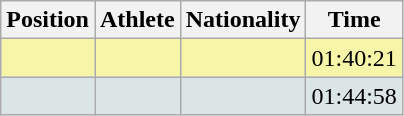<table class="wikitable sortable">
<tr>
<th scope="col">Position</th>
<th scope="col">Athlete</th>
<th scope="col">Nationality</th>
<th scope="col">Time</th>
</tr>
<tr bgcolor="#F7F6A8">
<td align=center></td>
<td></td>
<td></td>
<td>01:40:21</td>
</tr>
<tr bgcolor="#DCE5E5">
<td align=center></td>
<td></td>
<td></td>
<td>01:44:58</td>
</tr>
</table>
